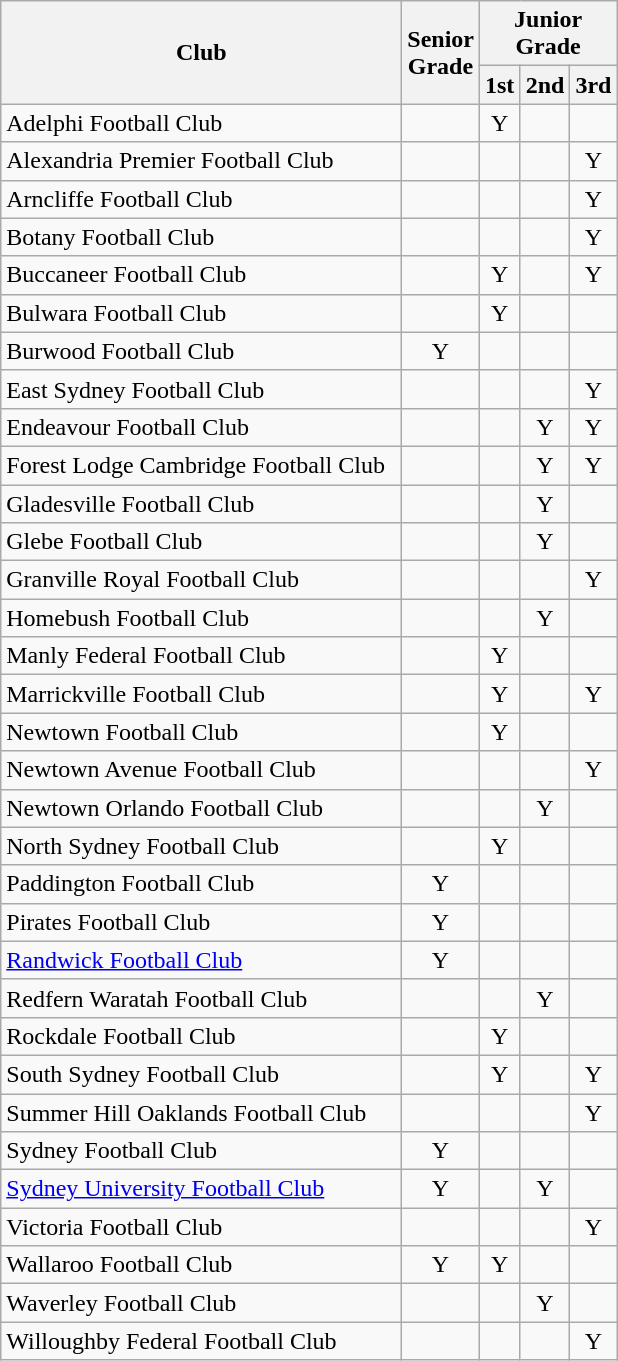<table class="wikitable sortable mw-collapsible" style="text-align:center;">
<tr>
<th width="260" rowspan="2">Club</th>
<th width="20" abbr="Senior" rowspan="2">Senior Grade</th>
<th colspan="3">Junior Grade</th>
</tr>
<tr>
<th width="20" abbr="First">1st</th>
<th width="20" abbr="Second">2nd</th>
<th width="20" abbr="Third">3rd</th>
</tr>
<tr>
<td style="text-align:left;">Adelphi Football Club</td>
<td></td>
<td>Y</td>
<td></td>
<td></td>
</tr>
<tr>
<td style="text-align:left;">Alexandria Premier Football Club</td>
<td></td>
<td></td>
<td></td>
<td>Y</td>
</tr>
<tr>
<td style="text-align:left;">Arncliffe Football Club</td>
<td></td>
<td></td>
<td></td>
<td>Y</td>
</tr>
<tr>
<td style="text-align:left;">Botany Football Club</td>
<td></td>
<td></td>
<td></td>
<td>Y</td>
</tr>
<tr>
<td style="text-align:left;">Buccaneer Football Club</td>
<td></td>
<td>Y</td>
<td></td>
<td>Y</td>
</tr>
<tr>
<td style="text-align:left;">Bulwara Football Club</td>
<td></td>
<td>Y</td>
<td></td>
<td></td>
</tr>
<tr>
<td style="text-align:left;">Burwood Football Club</td>
<td>Y</td>
<td></td>
<td></td>
<td></td>
</tr>
<tr>
<td style="text-align:left;"> East Sydney Football Club</td>
<td></td>
<td></td>
<td></td>
<td>Y</td>
</tr>
<tr>
<td style="text-align:left;">Endeavour Football Club</td>
<td></td>
<td></td>
<td>Y</td>
<td>Y</td>
</tr>
<tr>
<td style="text-align:left;">Forest Lodge Cambridge Football Club</td>
<td></td>
<td></td>
<td>Y</td>
<td>Y</td>
</tr>
<tr>
<td style="text-align:left;">Gladesville Football Club</td>
<td></td>
<td></td>
<td>Y</td>
<td></td>
</tr>
<tr>
<td style="text-align:left;">Glebe Football Club</td>
<td></td>
<td></td>
<td>Y</td>
<td></td>
</tr>
<tr>
<td style="text-align:left;">Granville Royal Football Club</td>
<td></td>
<td></td>
<td></td>
<td>Y</td>
</tr>
<tr>
<td style="text-align:left;">Homebush Football Club</td>
<td></td>
<td></td>
<td>Y</td>
<td></td>
</tr>
<tr>
<td style="text-align:left;">Manly Federal Football Club</td>
<td></td>
<td>Y</td>
<td></td>
<td></td>
</tr>
<tr>
<td style="text-align:left;">Marrickville Football Club</td>
<td></td>
<td>Y</td>
<td></td>
<td>Y</td>
</tr>
<tr>
<td style="text-align:left;">Newtown Football Club</td>
<td></td>
<td>Y</td>
<td></td>
<td></td>
</tr>
<tr>
<td style="text-align:left;">Newtown Avenue Football Club</td>
<td></td>
<td></td>
<td></td>
<td>Y</td>
</tr>
<tr>
<td style="text-align:left;">Newtown Orlando Football Club</td>
<td></td>
<td></td>
<td>Y</td>
<td></td>
</tr>
<tr>
<td style="text-align:left;">North Sydney Football Club</td>
<td></td>
<td>Y</td>
<td></td>
<td></td>
</tr>
<tr>
<td style="text-align:left;"> Paddington Football Club</td>
<td>Y</td>
<td></td>
<td></td>
<td></td>
</tr>
<tr>
<td style="text-align:left;"> Pirates Football Club</td>
<td>Y</td>
<td></td>
<td></td>
<td></td>
</tr>
<tr>
<td style="text-align:left;"> <a href='#'>Randwick Football Club</a></td>
<td>Y</td>
<td></td>
<td></td>
<td></td>
</tr>
<tr>
<td style="text-align:left;"> Redfern Waratah Football Club</td>
<td></td>
<td></td>
<td>Y</td>
<td></td>
</tr>
<tr>
<td style="text-align:left;">Rockdale Football Club</td>
<td></td>
<td>Y</td>
<td></td>
<td></td>
</tr>
<tr>
<td style="text-align:left;">South Sydney Football Club</td>
<td></td>
<td>Y</td>
<td></td>
<td>Y</td>
</tr>
<tr>
<td style="text-align:left;">Summer Hill Oaklands Football Club</td>
<td></td>
<td></td>
<td></td>
<td>Y</td>
</tr>
<tr>
<td style="text-align:left;">Sydney Football Club</td>
<td>Y</td>
<td></td>
<td></td>
<td></td>
</tr>
<tr>
<td style="text-align:left;"> <a href='#'>Sydney University Football Club</a></td>
<td>Y</td>
<td></td>
<td>Y</td>
<td></td>
</tr>
<tr>
<td style="text-align:left;">Victoria Football Club</td>
<td></td>
<td></td>
<td></td>
<td>Y</td>
</tr>
<tr>
<td style="text-align:left;"> Wallaroo Football Club</td>
<td>Y</td>
<td>Y</td>
<td></td>
<td></td>
</tr>
<tr>
<td style="text-align:left;">Waverley Football Club</td>
<td></td>
<td></td>
<td>Y</td>
<td></td>
</tr>
<tr>
<td style="text-align:left;">Willoughby Federal Football Club</td>
<td></td>
<td></td>
<td></td>
<td>Y</td>
</tr>
</table>
